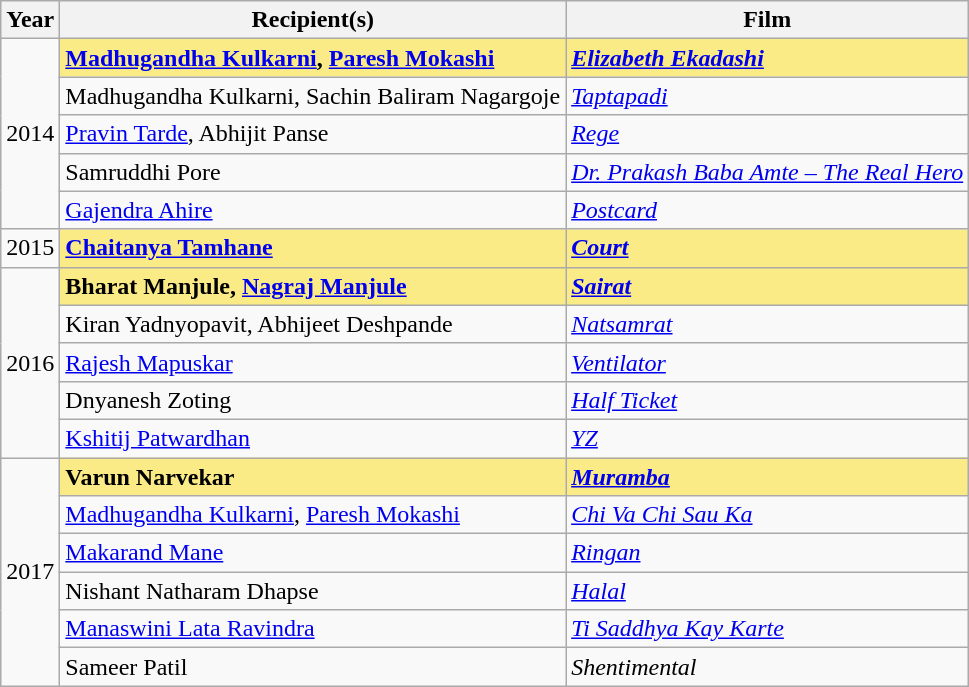<table class="wikitable">
<tr>
<th>Year</th>
<th>Recipient(s)</th>
<th>Film</th>
</tr>
<tr>
<td rowspan="5">2014</td>
<td style="background:#FAEB86;"><strong><a href='#'>Madhugandha Kulkarni</a>, <a href='#'>Paresh Mokashi</a></strong></td>
<td style="background:#FAEB86;"><strong><em><a href='#'>Elizabeth Ekadashi</a></em></strong></td>
</tr>
<tr>
<td>Madhugandha Kulkarni, Sachin Baliram Nagargoje</td>
<td><em><a href='#'>Taptapadi</a></em></td>
</tr>
<tr>
<td><a href='#'>Pravin Tarde</a>, Abhijit Panse</td>
<td><em><a href='#'>Rege</a></em></td>
</tr>
<tr>
<td>Samruddhi Pore</td>
<td><em><a href='#'>Dr. Prakash Baba Amte – The Real Hero</a></em></td>
</tr>
<tr>
<td><a href='#'>Gajendra Ahire</a></td>
<td><em><a href='#'>Postcard</a></em></td>
</tr>
<tr>
<td>2015</td>
<td style="background:#FAEB86;"><strong><a href='#'>Chaitanya Tamhane</a></strong></td>
<td style="background:#FAEB86;"><strong><em><a href='#'>Court</a></em></strong></td>
</tr>
<tr>
<td rowspan="5">2016</td>
<td style="background:#FAEB86;"><strong>Bharat Manjule, <a href='#'>Nagraj Manjule</a></strong></td>
<td style="background:#FAEB86;"><strong><em><a href='#'>Sairat</a></em></strong></td>
</tr>
<tr>
<td>Kiran Yadnyopavit, Abhijeet Deshpande</td>
<td><em><a href='#'>Natsamrat</a></em></td>
</tr>
<tr>
<td><a href='#'>Rajesh Mapuskar</a></td>
<td><em><a href='#'>Ventilator</a></em></td>
</tr>
<tr>
<td>Dnyanesh Zoting</td>
<td><a href='#'><em>Half Ticket</em></a></td>
</tr>
<tr>
<td><a href='#'>Kshitij Patwardhan</a></td>
<td><a href='#'><em>YZ</em></a></td>
</tr>
<tr>
<td rowspan="6">2017</td>
<td style="background:#FAEB86;"><strong>Varun Narvekar</strong></td>
<td style="background:#FAEB86;"><strong><em><a href='#'>Muramba</a></em></strong></td>
</tr>
<tr>
<td><a href='#'>Madhugandha Kulkarni</a>, <a href='#'>Paresh Mokashi</a></td>
<td><em><a href='#'>Chi Va Chi Sau Ka</a></em></td>
</tr>
<tr>
<td><a href='#'>Makarand Mane</a></td>
<td><em><a href='#'>Ringan</a></em></td>
</tr>
<tr>
<td>Nishant Natharam Dhapse</td>
<td><em><a href='#'>Halal</a></em></td>
</tr>
<tr>
<td><a href='#'>Manaswini Lata Ravindra</a></td>
<td><em><a href='#'>Ti Saddhya Kay Karte</a></em></td>
</tr>
<tr>
<td>Sameer Patil</td>
<td><em>Shentimental</em></td>
</tr>
</table>
